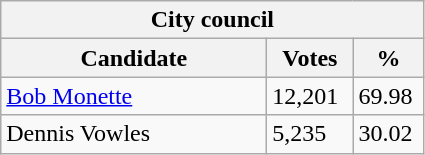<table class="wikitable">
<tr>
<th colspan="3">City council</th>
</tr>
<tr>
<th style="width: 170px">Candidate</th>
<th style="width: 50px">Votes</th>
<th style="width: 40px">%</th>
</tr>
<tr>
<td><a href='#'>Bob Monette</a></td>
<td>12,201</td>
<td>69.98</td>
</tr>
<tr>
<td>Dennis Vowles</td>
<td>5,235</td>
<td>30.02</td>
</tr>
</table>
